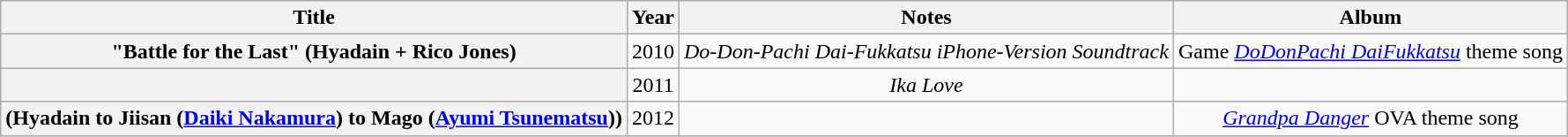<table class="wikitable plainrowheaders" style="text-align:center;">
<tr>
<th scope="col">Title</th>
<th scope="col">Year</th>
<th scope="col">Notes</th>
<th scope="col">Album</th>
</tr>
<tr>
<th scope="row">"Battle for the Last" <span>(Hyadain + Rico Jones)</span></th>
<td rowspan="1">2010</td>
<td rowspan="1"><em>Do-Don-Pachi Dai-Fukkatsu iPhone-Version Soundtrack</em></td>
<td rowspan="1">Game <em><a href='#'>DoDonPachi DaiFukkatsu</a></em> theme song</td>
</tr>
<tr>
<th scope="row"></th>
<td rowspan="1">2011</td>
<td rowspan="1"><em>Ika Love</em></td>
<td rowspan="1"></td>
</tr>
<tr>
<th scope="row"> <span>(Hyadain to Jiisan (<a href='#'>Daiki Nakamura</a>) to Mago (<a href='#'>Ayumi Tsunematsu</a>))</span></th>
<td rowspan="1">2012</td>
<td rowspan="1"></td>
<td rowspan="1"><em><a href='#'>Grandpa Danger</a></em> OVA theme song</td>
</tr>
</table>
